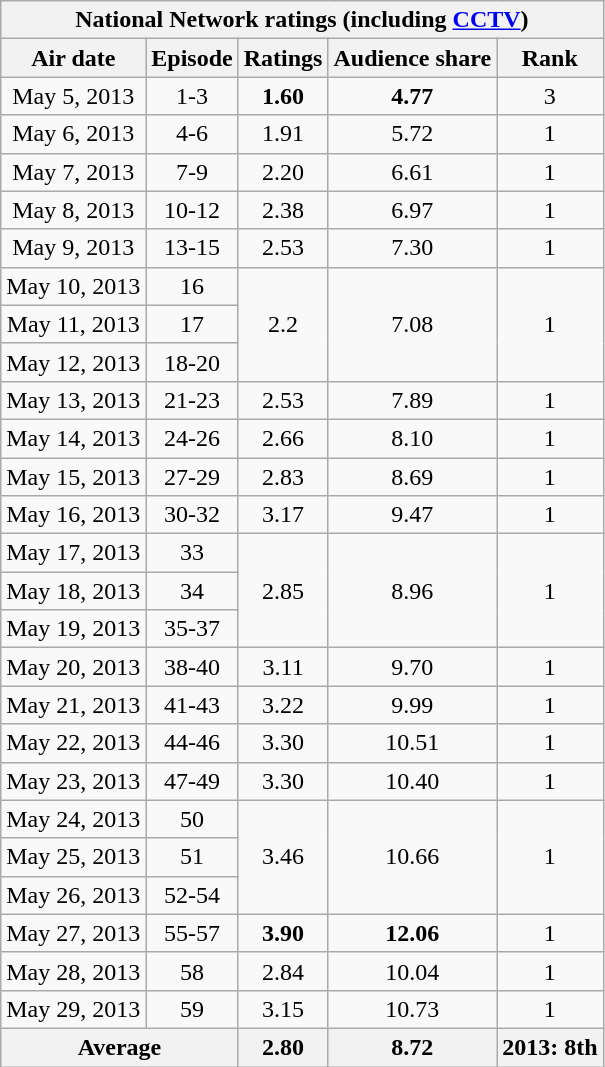<table class="wikitable sortable mw-collapsible mw-collapsed jquery-tablesorter" style="text-align:center">
<tr>
<th colspan="5">National Network ratings (including <a href='#'>CCTV</a>)</th>
</tr>
<tr>
<th>Air date</th>
<th>Episode</th>
<th>Ratings</th>
<th>Audience share</th>
<th>Rank</th>
</tr>
<tr>
<td>May 5, 2013</td>
<td>1-3</td>
<td><strong><span>1.60</span></strong></td>
<td><strong><span>4.77</span></strong></td>
<td>3</td>
</tr>
<tr>
<td>May 6, 2013</td>
<td>4-6</td>
<td>1.91</td>
<td>5.72</td>
<td>1</td>
</tr>
<tr>
<td>May 7, 2013</td>
<td>7-9</td>
<td>2.20</td>
<td>6.61</td>
<td>1</td>
</tr>
<tr>
<td>May 8, 2013</td>
<td>10-12</td>
<td>2.38</td>
<td>6.97</td>
<td>1</td>
</tr>
<tr>
<td>May 9, 2013</td>
<td>13-15</td>
<td>2.53</td>
<td>7.30</td>
<td>1</td>
</tr>
<tr>
<td>May 10, 2013</td>
<td>16</td>
<td rowspan="3">2.2</td>
<td rowspan="3">7.08</td>
<td rowspan="3">1</td>
</tr>
<tr>
<td>May 11, 2013</td>
<td>17</td>
</tr>
<tr>
<td>May 12, 2013</td>
<td>18-20</td>
</tr>
<tr>
<td>May 13, 2013</td>
<td>21-23</td>
<td>2.53</td>
<td>7.89</td>
<td>1</td>
</tr>
<tr>
<td>May 14, 2013</td>
<td>24-26</td>
<td>2.66</td>
<td>8.10</td>
<td>1</td>
</tr>
<tr>
<td>May 15, 2013</td>
<td>27-29</td>
<td>2.83</td>
<td>8.69</td>
<td>1</td>
</tr>
<tr>
<td>May 16, 2013</td>
<td>30-32</td>
<td>3.17</td>
<td>9.47</td>
<td>1</td>
</tr>
<tr>
<td>May 17, 2013</td>
<td>33</td>
<td rowspan="3">2.85</td>
<td rowspan="3">8.96</td>
<td rowspan="3">1</td>
</tr>
<tr>
<td>May 18, 2013</td>
<td>34</td>
</tr>
<tr>
<td>May 19, 2013</td>
<td>35-37</td>
</tr>
<tr>
<td>May 20, 2013</td>
<td>38-40</td>
<td>3.11</td>
<td>9.70</td>
<td>1</td>
</tr>
<tr>
<td>May 21, 2013</td>
<td>41-43</td>
<td>3.22</td>
<td>9.99</td>
<td>1</td>
</tr>
<tr>
<td>May 22, 2013</td>
<td>44-46</td>
<td>3.30</td>
<td>10.51</td>
<td>1</td>
</tr>
<tr>
<td>May 23, 2013</td>
<td>47-49</td>
<td>3.30</td>
<td>10.40</td>
<td>1</td>
</tr>
<tr>
<td>May 24, 2013</td>
<td>50</td>
<td rowspan="3">3.46</td>
<td rowspan="3">10.66</td>
<td rowspan="3">1</td>
</tr>
<tr>
<td>May 25, 2013</td>
<td>51</td>
</tr>
<tr>
<td>May 26, 2013</td>
<td>52-54</td>
</tr>
<tr>
<td>May 27, 2013</td>
<td>55-57</td>
<td><strong><span>3.90</span></strong></td>
<td><strong><span>12.06</span></strong></td>
<td>1</td>
</tr>
<tr>
<td>May 28, 2013</td>
<td>58</td>
<td>2.84</td>
<td>10.04</td>
<td>1</td>
</tr>
<tr>
<td>May 29, 2013</td>
<td>59</td>
<td>3.15</td>
<td>10.73</td>
<td>1</td>
</tr>
<tr>
<th colspan="2">Average</th>
<th>2.80</th>
<th>8.72</th>
<th>2013: 8th</th>
</tr>
</table>
